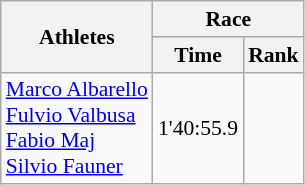<table class="wikitable" border="1" style="font-size:90%">
<tr>
<th rowspan=2>Athletes</th>
<th colspan=2>Race</th>
</tr>
<tr>
<th>Time</th>
<th>Rank</th>
</tr>
<tr>
<td><a href='#'>Marco Albarello</a><br><a href='#'>Fulvio Valbusa</a><br><a href='#'>Fabio Maj</a><br><a href='#'>Silvio Fauner</a></td>
<td align=center>1'40:55.9</td>
<td align=center></td>
</tr>
</table>
